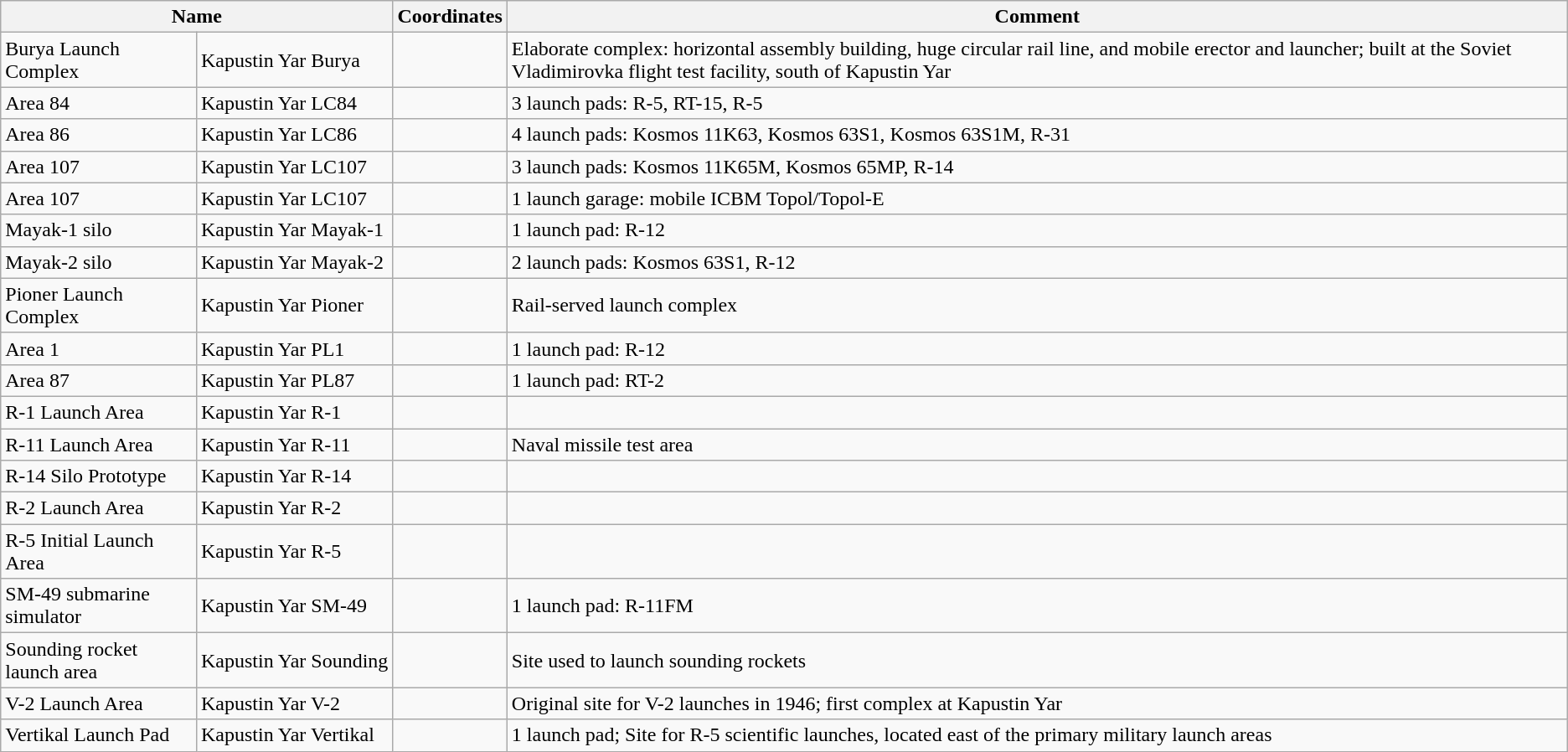<table class="wikitable sortable">
<tr>
<th colspan="2">Name</th>
<th>Coordinates</th>
<th>Comment</th>
</tr>
<tr>
<td>Burya Launch Complex</td>
<td>Kapustin Yar Burya</td>
<td></td>
<td>Elaborate complex: horizontal assembly building, huge circular rail line, and mobile erector and launcher; built at the Soviet Vladimirovka flight test facility, south of Kapustin Yar</td>
</tr>
<tr>
<td>Area 84</td>
<td>Kapustin Yar LC84</td>
<td></td>
<td>3 launch pads: R-5, RT-15, R-5</td>
</tr>
<tr>
<td>Area 86</td>
<td>Kapustin Yar LC86</td>
<td></td>
<td>4 launch pads: Kosmos 11K63, Kosmos 63S1, Kosmos 63S1M, R-31</td>
</tr>
<tr>
<td>Area 107</td>
<td>Kapustin Yar LC107</td>
<td></td>
<td>3 launch pads: Kosmos 11K65M, Kosmos 65MP, R-14</td>
</tr>
<tr>
<td>Area 107</td>
<td>Kapustin Yar LC107</td>
<td></td>
<td>1 launch garage: mobile ICBM Topol/Topol-E</td>
</tr>
<tr>
<td>Mayak-1 silo</td>
<td>Kapustin Yar Mayak-1</td>
<td></td>
<td>1 launch pad: R-12</td>
</tr>
<tr>
<td>Mayak-2 silo</td>
<td>Kapustin Yar Mayak-2</td>
<td></td>
<td>2 launch pads: Kosmos 63S1, R-12</td>
</tr>
<tr>
<td>Pioner Launch Complex</td>
<td>Kapustin Yar Pioner</td>
<td></td>
<td>Rail-served launch complex</td>
</tr>
<tr>
<td>Area 1</td>
<td>Kapustin Yar PL1</td>
<td></td>
<td>1 launch pad: R-12</td>
</tr>
<tr>
<td>Area 87</td>
<td>Kapustin Yar PL87</td>
<td></td>
<td>1 launch pad: RT-2</td>
</tr>
<tr>
<td>R-1 Launch Area</td>
<td>Kapustin Yar R-1</td>
<td></td>
<td></td>
</tr>
<tr>
<td>R-11 Launch Area</td>
<td>Kapustin Yar R-11</td>
<td></td>
<td>Naval missile test area</td>
</tr>
<tr>
<td>R-14 Silo Prototype</td>
<td>Kapustin Yar R-14</td>
<td></td>
<td></td>
</tr>
<tr>
<td>R-2 Launch Area</td>
<td>Kapustin Yar R-2</td>
<td></td>
<td></td>
</tr>
<tr>
<td>R-5 Initial Launch Area</td>
<td>Kapustin Yar R-5</td>
<td></td>
<td></td>
</tr>
<tr>
<td>SM-49 submarine simulator</td>
<td>Kapustin Yar SM-49</td>
<td></td>
<td>1 launch pad: R-11FM</td>
</tr>
<tr>
<td no-wrap>Sounding rocket launch area</td>
<td nowrap>Kapustin Yar Sounding</td>
<td nowrap></td>
<td no-wrap>Site used to launch sounding rockets</td>
</tr>
<tr>
<td>V-2 Launch Area</td>
<td>Kapustin Yar V-2</td>
<td></td>
<td>Original site for V-2 launches in 1946; first complex at Kapustin Yar</td>
</tr>
<tr>
<td>Vertikal Launch Pad</td>
<td>Kapustin Yar Vertikal</td>
<td></td>
<td>1 launch pad; Site for R-5 scientific launches, located east of the primary military launch areas</td>
</tr>
</table>
